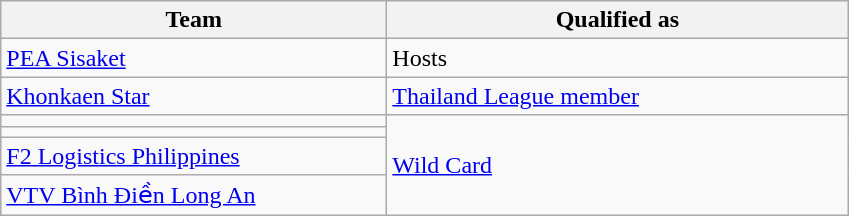<table class="wikitable">
<tr>
<th width=250>Team</th>
<th width=300>Qualified as</th>
</tr>
<tr>
<td><a href='#'>PEA Sisaket</a></td>
<td>Hosts</td>
</tr>
<tr>
<td><a href='#'>Khonkaen Star</a></td>
<td><a href='#'>Thailand League member</a></td>
</tr>
<tr>
<td></td>
<td rowspan=4><a href='#'>Wild Card</a></td>
</tr>
<tr>
<td></td>
</tr>
<tr>
<td> <a href='#'>F2 Logistics Philippines</a></td>
</tr>
<tr>
<td> <a href='#'>VTV Bình Điền Long An</a></td>
</tr>
</table>
